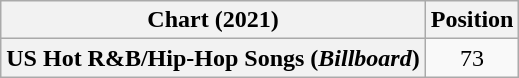<table class="wikitable plainrowheaders" style="text-align:center">
<tr>
<th scope="col">Chart (2021)</th>
<th scope="col">Position</th>
</tr>
<tr>
<th scope="row">US Hot R&B/Hip-Hop Songs (<em>Billboard</em>)</th>
<td>73</td>
</tr>
</table>
